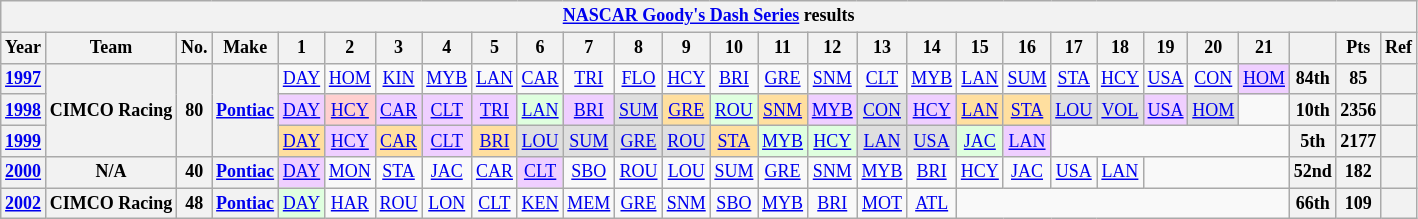<table class="wikitable" style="text-align:center; font-size:75%">
<tr>
<th colspan=32><a href='#'>NASCAR Goody's Dash Series</a> results</th>
</tr>
<tr>
<th>Year</th>
<th>Team</th>
<th>No.</th>
<th>Make</th>
<th>1</th>
<th>2</th>
<th>3</th>
<th>4</th>
<th>5</th>
<th>6</th>
<th>7</th>
<th>8</th>
<th>9</th>
<th>10</th>
<th>11</th>
<th>12</th>
<th>13</th>
<th>14</th>
<th>15</th>
<th>16</th>
<th>17</th>
<th>18</th>
<th>19</th>
<th>20</th>
<th>21</th>
<th></th>
<th>Pts</th>
<th>Ref</th>
</tr>
<tr>
<th><a href='#'>1997</a></th>
<th rowspan=3>CIMCO Racing</th>
<th rowspan=3>80</th>
<th rowspan=3><a href='#'>Pontiac</a></th>
<td><a href='#'>DAY</a></td>
<td><a href='#'>HOM</a></td>
<td><a href='#'>KIN</a></td>
<td><a href='#'>MYB</a></td>
<td><a href='#'>LAN</a></td>
<td><a href='#'>CAR</a></td>
<td><a href='#'>TRI</a></td>
<td><a href='#'>FLO</a></td>
<td><a href='#'>HCY</a></td>
<td><a href='#'>BRI</a></td>
<td><a href='#'>GRE</a></td>
<td><a href='#'>SNM</a></td>
<td><a href='#'>CLT</a></td>
<td><a href='#'>MYB</a></td>
<td><a href='#'>LAN</a></td>
<td><a href='#'>SUM</a></td>
<td><a href='#'>STA</a></td>
<td><a href='#'>HCY</a></td>
<td><a href='#'>USA</a></td>
<td><a href='#'>CON</a></td>
<td style="background:#EFCFFF;"><a href='#'>HOM</a><br></td>
<th>84th</th>
<th>85</th>
<th></th>
</tr>
<tr>
<th><a href='#'>1998</a></th>
<td style="background:#EFCFFF;"><a href='#'>DAY</a><br></td>
<td style="background:#FFCFCF;"><a href='#'>HCY</a><br></td>
<td style="background:#EFCFFF;"><a href='#'>CAR</a><br></td>
<td style="background:#EFCFFF;"><a href='#'>CLT</a><br></td>
<td style="background:#EFCFFF;"><a href='#'>TRI</a><br></td>
<td style="background:#DFFFDF;"><a href='#'>LAN</a><br></td>
<td style="background:#EFCFFF;"><a href='#'>BRI</a><br></td>
<td style="background:#DFDFDF;"><a href='#'>SUM</a><br></td>
<td style="background:#FFDF9F;"><a href='#'>GRE</a><br></td>
<td style="background:#DFFFDF;"><a href='#'>ROU</a><br></td>
<td style="background:#FFDF9F;"><a href='#'>SNM</a><br></td>
<td style="background:#EFCFFF;"><a href='#'>MYB</a><br></td>
<td style="background:#DFDFDF;"><a href='#'>CON</a><br></td>
<td style="background:#EFCFFF;"><a href='#'>HCY</a><br></td>
<td style="background:#FFDF9F;"><a href='#'>LAN</a><br></td>
<td style="background:#FFDF9F;"><a href='#'>STA</a><br></td>
<td style="background:#DFDFDF;"><a href='#'>LOU</a><br></td>
<td style="background:#DFDFDF;"><a href='#'>VOL</a><br></td>
<td style="background:#EFCFFF;"><a href='#'>USA</a><br></td>
<td style="background:#DFDFDF;"><a href='#'>HOM</a><br></td>
<td></td>
<th>10th</th>
<th>2356</th>
<th></th>
</tr>
<tr>
<th><a href='#'>1999</a></th>
<td style="background:#FFDF9F;"><a href='#'>DAY</a><br></td>
<td style="background:#EFCFFF;"><a href='#'>HCY</a><br></td>
<td style="background:#FFDF9F;"><a href='#'>CAR</a><br></td>
<td style="background:#EFCFFF;"><a href='#'>CLT</a><br></td>
<td style="background:#FFDF9F;"><a href='#'>BRI</a><br></td>
<td style="background:#DFDFDF;"><a href='#'>LOU</a><br></td>
<td style="background:#DFDFDF;"><a href='#'>SUM</a><br></td>
<td style="background:#DFDFDF;"><a href='#'>GRE</a><br></td>
<td style="background:#DFDFDF;"><a href='#'>ROU</a><br></td>
<td style="background:#FFDF9F;"><a href='#'>STA</a><br></td>
<td style="background:#DFFFDF;"><a href='#'>MYB</a><br></td>
<td style="background:#DFFFDF;"><a href='#'>HCY</a><br></td>
<td style="background:#DFDFDF;"><a href='#'>LAN</a><br></td>
<td style="background:#DFDFDF;"><a href='#'>USA</a><br></td>
<td style="background:#DFFFDF;"><a href='#'>JAC</a><br></td>
<td style="background:#EFCFFF;"><a href='#'>LAN</a><br></td>
<td colspan=5></td>
<th>5th</th>
<th>2177</th>
<th></th>
</tr>
<tr>
<th><a href='#'>2000</a></th>
<th>N/A</th>
<th>40</th>
<th><a href='#'>Pontiac</a></th>
<td style="background:#EFCFFF;"><a href='#'>DAY</a><br></td>
<td><a href='#'>MON</a></td>
<td><a href='#'>STA</a></td>
<td><a href='#'>JAC</a></td>
<td><a href='#'>CAR</a></td>
<td style="background:#EFCFFF;"><a href='#'>CLT</a><br></td>
<td><a href='#'>SBO</a></td>
<td><a href='#'>ROU</a></td>
<td><a href='#'>LOU</a></td>
<td><a href='#'>SUM</a></td>
<td><a href='#'>GRE</a></td>
<td><a href='#'>SNM</a></td>
<td><a href='#'>MYB</a></td>
<td><a href='#'>BRI</a></td>
<td><a href='#'>HCY</a></td>
<td><a href='#'>JAC</a></td>
<td><a href='#'>USA</a></td>
<td><a href='#'>LAN</a></td>
<td colspan=3></td>
<th>52nd</th>
<th>182</th>
<th></th>
</tr>
<tr>
<th><a href='#'>2002</a></th>
<th>CIMCO Racing</th>
<th>48</th>
<th><a href='#'>Pontiac</a></th>
<td style="background:#DFFFDF;"><a href='#'>DAY</a><br></td>
<td><a href='#'>HAR</a></td>
<td><a href='#'>ROU</a></td>
<td><a href='#'>LON</a></td>
<td><a href='#'>CLT</a></td>
<td><a href='#'>KEN</a></td>
<td><a href='#'>MEM</a></td>
<td><a href='#'>GRE</a></td>
<td><a href='#'>SNM</a></td>
<td><a href='#'>SBO</a></td>
<td><a href='#'>MYB</a></td>
<td><a href='#'>BRI</a></td>
<td><a href='#'>MOT</a></td>
<td><a href='#'>ATL</a></td>
<td colspan=7></td>
<th>66th</th>
<th>109</th>
<th></th>
</tr>
</table>
